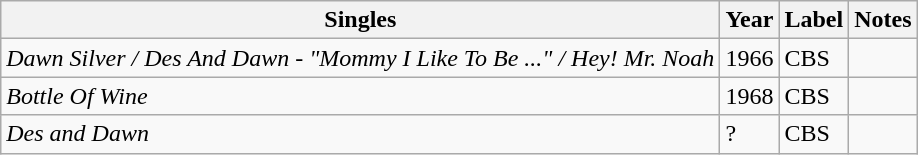<table class="wikitable">
<tr>
<th>Singles</th>
<th>Year</th>
<th>Label</th>
<th>Notes</th>
</tr>
<tr |->
<td><em>Dawn Silver / Des And Dawn - "Mommy I Like To Be ..." / Hey! Mr. Noah </em></td>
<td>1966</td>
<td>CBS</td>
<td></td>
</tr>
<tr>
<td><em>Bottle Of Wine</em></td>
<td>1968</td>
<td>CBS</td>
<td></td>
</tr>
<tr>
<td><em> Des and Dawn </em></td>
<td>?</td>
<td>CBS</td>
<td></td>
</tr>
</table>
